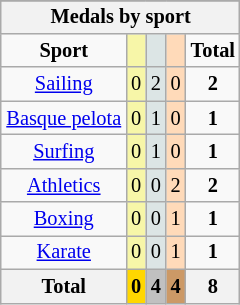<table class="wikitable" style="font-size:85%; float:right;">
<tr style="background:#efefef;">
</tr>
<tr align=center>
<th colspan=7><strong>Medals by sport</strong></th>
</tr>
<tr align=center>
<td><strong>Sport</strong></td>
<td bgcolor=F7F6A8></td>
<td bgcolor=DCE5E5></td>
<td bgcolor=FFDAB9></td>
<td><strong>Total</strong></td>
</tr>
<tr align=center>
<td><a href='#'>Sailing</a></td>
<td style="background:#F7F6A8;">0</td>
<td style="background:#DCE5E5;">2</td>
<td style="background:#FFDAB9;">0</td>
<td><strong>2</strong></td>
</tr>
<tr align=center>
<td><a href='#'>Basque pelota</a></td>
<td style="background:#F7F6A8;">0</td>
<td style="background:#DCE5E5;">1</td>
<td style="background:#FFDAB9;">0</td>
<td><strong>1</strong></td>
</tr>
<tr align=center>
<td><a href='#'>Surfing</a></td>
<td style="background:#F7F6A8;">0</td>
<td style="background:#DCE5E5;">1</td>
<td style="background:#FFDAB9;">0</td>
<td><strong>1</strong></td>
</tr>
<tr align=center>
<td><a href='#'>Athletics</a></td>
<td style="background:#F7F6A8;">0</td>
<td style="background:#DCE5E5;">0</td>
<td style="background:#FFDAB9;">2</td>
<td><strong>2</strong></td>
</tr>
<tr align=center>
<td><a href='#'>Boxing</a></td>
<td style="background:#F7F6A8;">0</td>
<td style="background:#DCE5E5;">0</td>
<td style="background:#FFDAB9;">1</td>
<td><strong>1</strong></td>
</tr>
<tr align=center>
<td><a href='#'>Karate</a></td>
<td style="background:#F7F6A8;">0</td>
<td style="background:#DCE5E5;">0</td>
<td style="background:#FFDAB9;">1</td>
<td><strong>1</strong></td>
</tr>
<tr align=center>
<th><strong>Total</strong></th>
<th style="background:gold;"><strong>0</strong></th>
<th style="background:silver;"><strong>4</strong></th>
<th style="background:#c96;"><strong>4</strong></th>
<th><strong>8</strong></th>
</tr>
</table>
